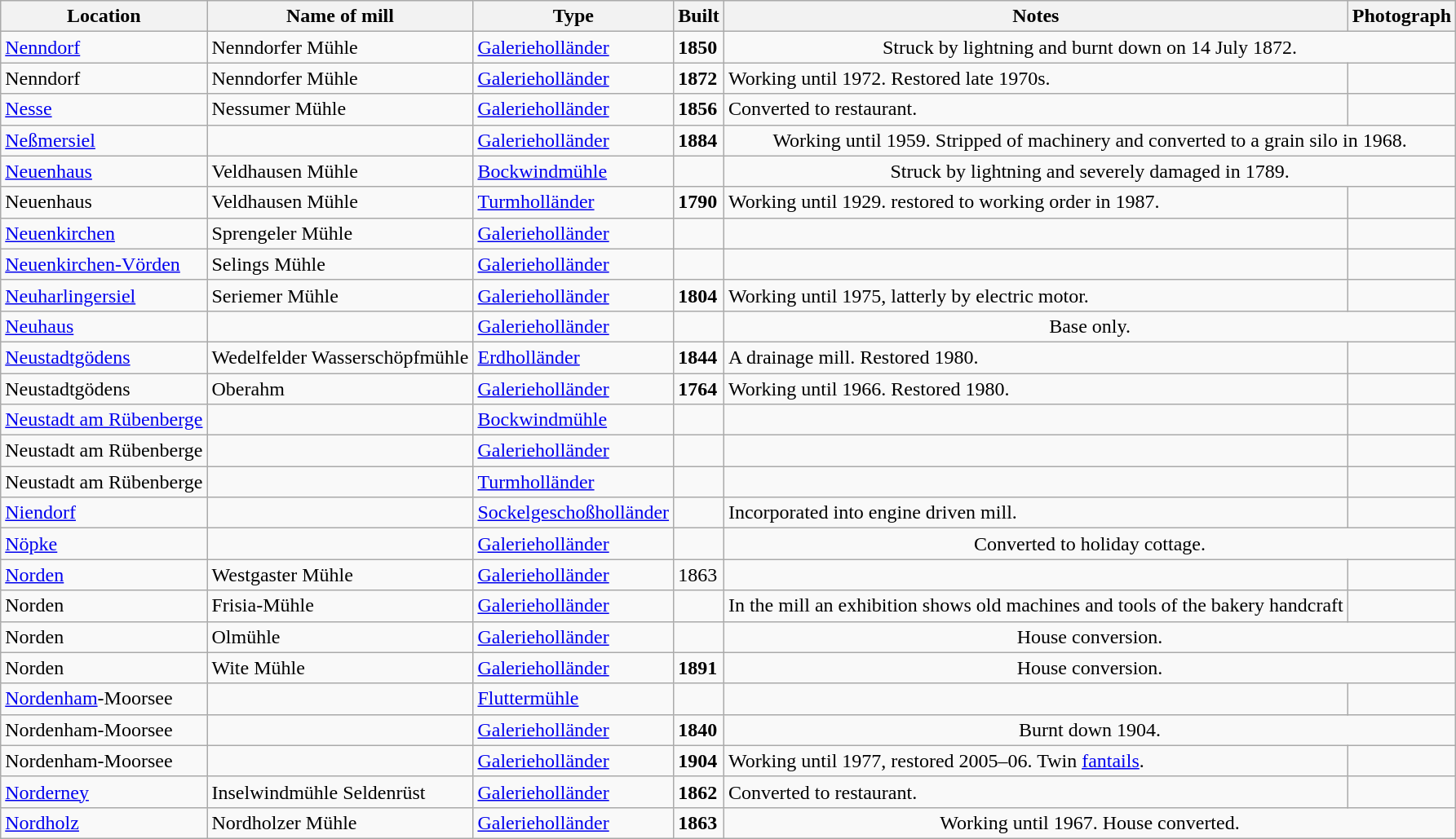<table class="wikitable sortable">
<tr>
<th>Location</th>
<th>Name of mill</th>
<th>Type</th>
<th>Built</th>
<th class="unsortable">Notes</th>
<th class="unsortable">Photograph</th>
</tr>
<tr>
<td><a href='#'>Nenndorf</a></td>
<td>Nenndorfer Mühle</td>
<td><a href='#'>Galerieholländer</a></td>
<td><strong>1850</strong></td>
<td colspan="2" style="text-align:center;">Struck by lightning and burnt down on 14 July 1872.</td>
</tr>
<tr>
<td>Nenndorf</td>
<td>Nenndorfer Mühle</td>
<td><a href='#'>Galerieholländer</a></td>
<td><strong>1872</strong></td>
<td>Working until 1972. Restored late 1970s.</td>
<td></td>
</tr>
<tr>
<td><a href='#'>Nesse</a></td>
<td>Nessumer Mühle</td>
<td><a href='#'>Galerieholländer</a></td>
<td><strong>1856</strong></td>
<td>Converted to restaurant.</td>
<td></td>
</tr>
<tr>
<td><a href='#'>Neßmersiel</a></td>
<td></td>
<td><a href='#'>Galerieholländer</a></td>
<td><strong>1884</strong></td>
<td colspan="2" style="text-align:center;">Working until 1959. Stripped of machinery and converted to a grain silo in 1968.</td>
</tr>
<tr>
<td><a href='#'>Neuenhaus</a></td>
<td>Veldhausen Mühle</td>
<td><a href='#'>Bockwindmühle</a></td>
<td></td>
<td colspan="2" style="text-align:center;">Struck by lightning and severely damaged in 1789.</td>
</tr>
<tr>
<td>Neuenhaus</td>
<td>Veldhausen Mühle</td>
<td><a href='#'>Turmholländer</a></td>
<td><strong>1790</strong></td>
<td>Working until 1929. restored to working order in 1987.</td>
<td></td>
</tr>
<tr>
<td><a href='#'>Neuenkirchen</a></td>
<td>Sprengeler Mühle</td>
<td><a href='#'>Galerieholländer</a></td>
<td></td>
<td></td>
<td></td>
</tr>
<tr>
<td><a href='#'>Neuenkirchen-Vörden</a></td>
<td>Selings Mühle</td>
<td><a href='#'>Galerieholländer</a></td>
<td></td>
<td></td>
<td></td>
</tr>
<tr>
<td><a href='#'>Neuharlingersiel</a></td>
<td>Seriemer Mühle</td>
<td><a href='#'>Galerieholländer</a></td>
<td><strong>1804</strong></td>
<td>Working until 1975, latterly by electric motor.</td>
<td></td>
</tr>
<tr>
<td><a href='#'>Neuhaus</a></td>
<td></td>
<td><a href='#'>Galerieholländer</a></td>
<td></td>
<td colspan="2" style="text-align:center;">Base only.</td>
</tr>
<tr>
<td><a href='#'>Neustadtgödens</a></td>
<td>Wedelfelder Wasserschöpfmühle</td>
<td><a href='#'>Erdholländer</a></td>
<td><strong>1844</strong></td>
<td>A drainage mill. Restored 1980.</td>
<td></td>
</tr>
<tr>
<td>Neustadtgödens</td>
<td>Oberahm</td>
<td><a href='#'>Galerieholländer</a></td>
<td><strong>1764</strong></td>
<td>Working until 1966. Restored 1980.</td>
<td></td>
</tr>
<tr>
<td><a href='#'>Neustadt am Rübenberge</a></td>
<td></td>
<td><a href='#'>Bockwindmühle</a></td>
<td></td>
<td></td>
<td></td>
</tr>
<tr>
<td>Neustadt am Rübenberge</td>
<td></td>
<td><a href='#'>Galerieholländer</a></td>
<td></td>
<td></td>
<td></td>
</tr>
<tr>
<td>Neustadt am Rübenberge</td>
<td></td>
<td><a href='#'>Turmholländer</a></td>
<td></td>
<td></td>
<td></td>
</tr>
<tr>
<td><a href='#'>Niendorf</a></td>
<td></td>
<td><a href='#'>Sockelgeschoß­holländer</a></td>
<td></td>
<td>Incorporated into engine driven mill.</td>
<td></td>
</tr>
<tr>
<td><a href='#'>Nöpke</a></td>
<td></td>
<td><a href='#'>Galerieholländer</a></td>
<td></td>
<td colspan="2" style="text-align:center;">Converted to holiday cottage.</td>
</tr>
<tr>
<td><a href='#'>Norden</a></td>
<td>Westgaster Mühle</td>
<td><a href='#'>Galerieholländer</a></td>
<td>1863</td>
<td></td>
<td></td>
</tr>
<tr>
<td>Norden</td>
<td>Frisia-Mühle</td>
<td><a href='#'>Galerieholländer</a></td>
<td></td>
<td>In the mill an exhibition shows old machines and tools of the bakery handcraft</td>
<td></td>
</tr>
<tr>
<td>Norden</td>
<td>Olmühle</td>
<td><a href='#'>Galerieholländer</a></td>
<td></td>
<td colspan="2" style="text-align:center;">House conversion.</td>
</tr>
<tr>
<td>Norden</td>
<td>Wite Mühle</td>
<td><a href='#'>Galerieholländer</a></td>
<td><strong>1891</strong></td>
<td colspan="2" style="text-align:center;">House conversion.</td>
</tr>
<tr>
<td><a href='#'>Nordenham</a>-Moorsee</td>
<td></td>
<td><a href='#'>Fluttermühle</a></td>
<td></td>
<td></td>
<td></td>
</tr>
<tr>
<td>Nordenham-Moorsee</td>
<td></td>
<td><a href='#'>Galerieholländer</a></td>
<td><strong>1840</strong></td>
<td colspan="2" style="text-align:center;">Burnt down 1904.</td>
</tr>
<tr>
<td>Nordenham-Moorsee</td>
<td></td>
<td><a href='#'>Galerieholländer</a></td>
<td><strong>1904</strong></td>
<td>Working until 1977, restored 2005–06. Twin <a href='#'>fantails</a>.</td>
<td></td>
</tr>
<tr>
<td><a href='#'>Norderney</a></td>
<td>Inselwindmühle Seldenrüst</td>
<td><a href='#'>Galerieholländer</a></td>
<td><strong>1862</strong></td>
<td>Converted to restaurant.</td>
<td></td>
</tr>
<tr>
<td><a href='#'>Nordholz</a></td>
<td>Nordholzer Mühle</td>
<td><a href='#'>Galerieholländer</a></td>
<td><strong>1863</strong></td>
<td colspan="2" style="text-align:center;">Working until 1967. House converted.</td>
</tr>
</table>
